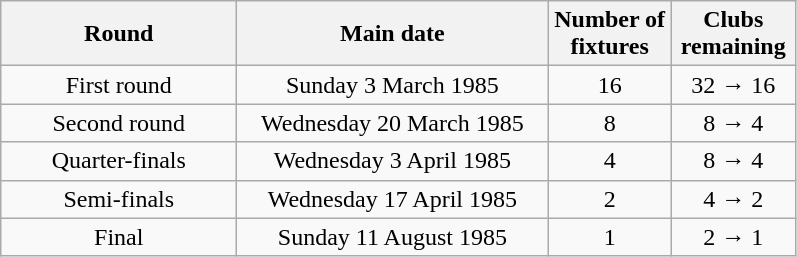<table class="wikitable plainrowheaders" style="text-align:center">
<tr>
<th scope="col" style="width:150px">Round</th>
<th scope="col" style="width:200px">Main date</th>
<th scope="col" style="width:75px">Number of fixtures</th>
<th scope="col" style="width:75px">Clubs remaining</th>
</tr>
<tr>
<td>First round</td>
<td>Sunday 3 March 1985</td>
<td>16</td>
<td>32 → 16</td>
</tr>
<tr>
<td>Second round</td>
<td>Wednesday 20 March 1985</td>
<td>8</td>
<td>8 → 4</td>
</tr>
<tr>
<td>Quarter-finals</td>
<td>Wednesday 3 April 1985</td>
<td>4</td>
<td>8 → 4</td>
</tr>
<tr>
<td>Semi-finals</td>
<td>Wednesday 17 April 1985</td>
<td>2</td>
<td>4 → 2</td>
</tr>
<tr>
<td>Final</td>
<td>Sunday 11 August 1985</td>
<td>1</td>
<td>2 → 1</td>
</tr>
</table>
